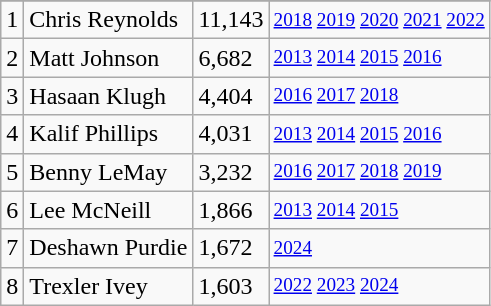<table class="wikitable">
<tr>
</tr>
<tr>
<td>1</td>
<td>Chris Reynolds</td>
<td><abbr>11,143</abbr></td>
<td style="font-size:80%;"><a href='#'>2018</a> <a href='#'>2019</a> <a href='#'>2020</a> <a href='#'>2021</a> <a href='#'>2022</a></td>
</tr>
<tr>
<td>2</td>
<td>Matt Johnson</td>
<td><abbr>6,682</abbr></td>
<td style="font-size:80%;"><a href='#'>2013</a> <a href='#'>2014</a> <a href='#'>2015</a> <a href='#'>2016</a></td>
</tr>
<tr>
<td>3</td>
<td>Hasaan Klugh</td>
<td><abbr>4,404</abbr></td>
<td style="font-size:80%;"><a href='#'>2016</a> <a href='#'>2017</a> <a href='#'>2018</a></td>
</tr>
<tr>
<td>4</td>
<td>Kalif Phillips</td>
<td><abbr>4,031</abbr></td>
<td style="font-size:80%;"><a href='#'>2013</a> <a href='#'>2014</a> <a href='#'>2015</a> <a href='#'>2016</a></td>
</tr>
<tr>
<td>5</td>
<td>Benny LeMay</td>
<td><abbr>3,232</abbr></td>
<td style="font-size:80%;"><a href='#'>2016</a> <a href='#'>2017</a> <a href='#'>2018</a> <a href='#'>2019</a></td>
</tr>
<tr>
<td>6</td>
<td>Lee McNeill</td>
<td><abbr>1,866</abbr></td>
<td style="font-size:80%;"><a href='#'>2013</a> <a href='#'>2014</a> <a href='#'>2015</a></td>
</tr>
<tr>
<td>7</td>
<td>Deshawn Purdie</td>
<td><abbr>1,672</abbr></td>
<td style="font-size:80%;"><a href='#'>2024</a></td>
</tr>
<tr>
<td>8</td>
<td>Trexler Ivey</td>
<td><abbr>1,603</abbr></td>
<td style="font-size:80%;"><a href='#'>2022</a> <a href='#'>2023</a> <a href='#'>2024</a></td>
</tr>
</table>
